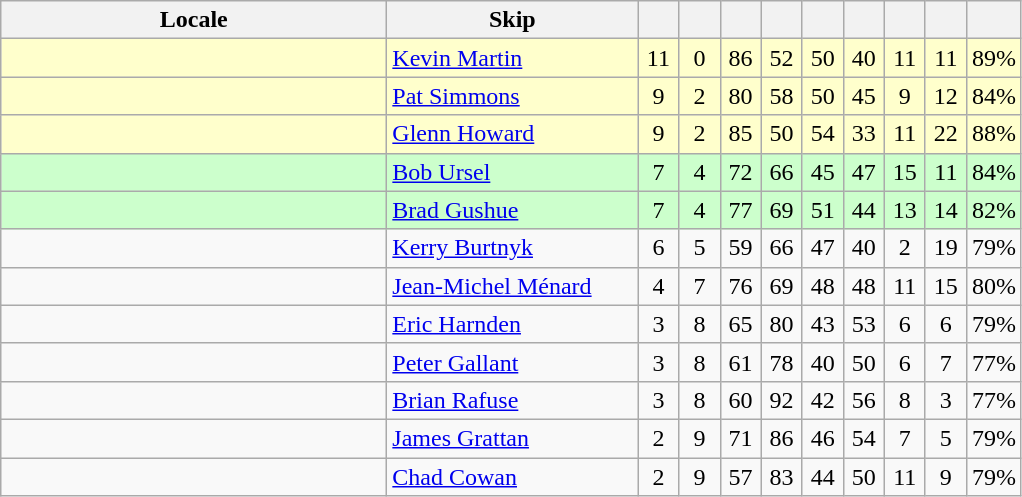<table class=wikitable style="text-align: center;">
<tr>
<th width=250>Locale</th>
<th width=160>Skip</th>
<th width=20></th>
<th width=20></th>
<th width=20></th>
<th width=20></th>
<th width=20></th>
<th width=20></th>
<th width=20></th>
<th width=20></th>
<th width=20></th>
</tr>
<tr bgcolor=#ffffcc>
<td style="text-align: left;"></td>
<td style="text-align: left;"><a href='#'>Kevin Martin</a></td>
<td>11</td>
<td>0</td>
<td>86</td>
<td>52</td>
<td>50</td>
<td>40</td>
<td>11</td>
<td>11</td>
<td>89%</td>
</tr>
<tr bgcolor=#ffffcc>
<td style="text-align: left;"></td>
<td style="text-align: left;"><a href='#'>Pat Simmons</a></td>
<td>9</td>
<td>2</td>
<td>80</td>
<td>58</td>
<td>50</td>
<td>45</td>
<td>9</td>
<td>12</td>
<td>84%</td>
</tr>
<tr bgcolor=#ffffcc>
<td style="text-align: left;"></td>
<td style="text-align: left;"><a href='#'>Glenn Howard</a></td>
<td>9</td>
<td>2</td>
<td>85</td>
<td>50</td>
<td>54</td>
<td>33</td>
<td>11</td>
<td>22</td>
<td>88%</td>
</tr>
<tr bgcolor=#ccffcc>
<td style="text-align: left;"></td>
<td style="text-align: left;"><a href='#'>Bob Ursel</a></td>
<td>7</td>
<td>4</td>
<td>72</td>
<td>66</td>
<td>45</td>
<td>47</td>
<td>15</td>
<td>11</td>
<td>84%</td>
</tr>
<tr bgcolor=#ccffcc>
<td style="text-align: left;"></td>
<td style="text-align: left;"><a href='#'>Brad Gushue</a></td>
<td>7</td>
<td>4</td>
<td>77</td>
<td>69</td>
<td>51</td>
<td>44</td>
<td>13</td>
<td>14</td>
<td>82%</td>
</tr>
<tr>
<td style="text-align: left;"></td>
<td style="text-align: left;"><a href='#'>Kerry Burtnyk</a></td>
<td>6</td>
<td>5</td>
<td>59</td>
<td>66</td>
<td>47</td>
<td>40</td>
<td>2</td>
<td>19</td>
<td>79%</td>
</tr>
<tr>
<td style="text-align: left;"></td>
<td style="text-align: left;"><a href='#'>Jean-Michel Ménard</a></td>
<td>4</td>
<td>7</td>
<td>76</td>
<td>69</td>
<td>48</td>
<td>48</td>
<td>11</td>
<td>15</td>
<td>80%</td>
</tr>
<tr>
<td style="text-align: left;"></td>
<td style="text-align: left;"><a href='#'>Eric Harnden</a></td>
<td>3</td>
<td>8</td>
<td>65</td>
<td>80</td>
<td>43</td>
<td>53</td>
<td>6</td>
<td>6</td>
<td>79%</td>
</tr>
<tr>
<td style="text-align: left;"></td>
<td style="text-align: left;"><a href='#'>Peter Gallant</a></td>
<td>3</td>
<td>8</td>
<td>61</td>
<td>78</td>
<td>40</td>
<td>50</td>
<td>6</td>
<td>7</td>
<td>77%</td>
</tr>
<tr>
<td style="text-align: left;"></td>
<td style="text-align: left;"><a href='#'>Brian Rafuse</a></td>
<td>3</td>
<td>8</td>
<td>60</td>
<td>92</td>
<td>42</td>
<td>56</td>
<td>8</td>
<td>3</td>
<td>77%</td>
</tr>
<tr>
<td style="text-align: left;"></td>
<td style="text-align: left;"><a href='#'>James Grattan</a></td>
<td>2</td>
<td>9</td>
<td>71</td>
<td>86</td>
<td>46</td>
<td>54</td>
<td>7</td>
<td>5</td>
<td>79%</td>
</tr>
<tr>
<td style="text-align: left;"></td>
<td style="text-align: left;"><a href='#'>Chad Cowan</a></td>
<td>2</td>
<td>9</td>
<td>57</td>
<td>83</td>
<td>44</td>
<td>50</td>
<td>11</td>
<td>9</td>
<td>79%</td>
</tr>
</table>
